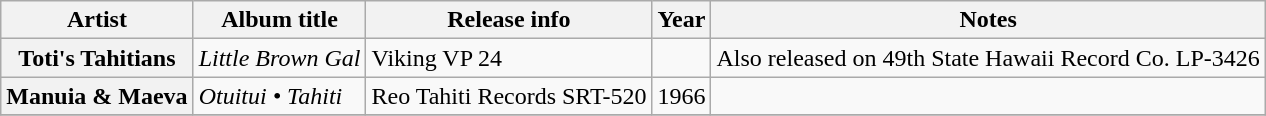<table class="wikitable plainrowheaders sortable">
<tr>
<th scope="col">Artist</th>
<th scope="col">Album title</th>
<th scope="col">Release info</th>
<th scope="col">Year</th>
<th scope="col" class="unsortable">Notes</th>
</tr>
<tr>
<th scope="row">Toti's Tahitians</th>
<td><em>Little Brown Gal</em></td>
<td>Viking VP 24</td>
<td></td>
<td>Also released on 49th State Hawaii Record Co. LP-3426</td>
</tr>
<tr>
<th scope="row">Manuia & Maeva</th>
<td><em>Otuitui • Tahiti</em></td>
<td>Reo Tahiti Records SRT-520</td>
<td>1966</td>
<td></td>
</tr>
<tr>
</tr>
</table>
